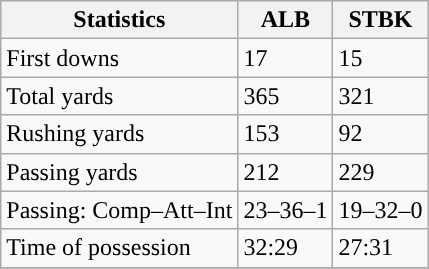<table class="wikitable" style="float: left;">
<tr>
<th>Statistics</th>
<th>ALB</th>
<th>STBK</th>
</tr>
<tr>
<td>First downs</td>
<td>17</td>
<td>15</td>
</tr>
<tr>
<td>Total yards</td>
<td>365</td>
<td>321</td>
</tr>
<tr>
<td>Rushing yards</td>
<td>153</td>
<td>92</td>
</tr>
<tr>
<td>Passing yards</td>
<td>212</td>
<td>229</td>
</tr>
<tr>
<td>Passing: Comp–Att–Int</td>
<td>23–36–1</td>
<td>19–32–0</td>
</tr>
<tr>
<td>Time of possession</td>
<td>32:29</td>
<td>27:31</td>
</tr>
<tr>
</tr>
</table>
